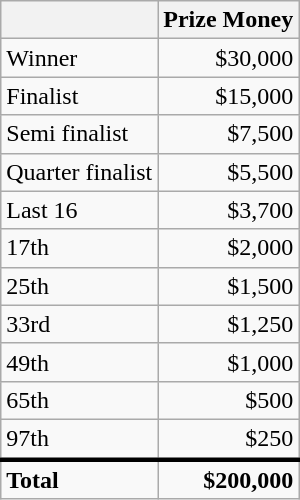<table class="wikitable sortable">
<tr>
<th></th>
<th>Prize Money</th>
</tr>
<tr>
<td>Winner</td>
<td style="text-align:right">$30,000</td>
</tr>
<tr>
<td>Finalist</td>
<td style="text-align:right">$15,000</td>
</tr>
<tr>
<td>Semi finalist</td>
<td style="text-align:right">$7,500</td>
</tr>
<tr>
<td>Quarter finalist</td>
<td style="text-align:right">$5,500</td>
</tr>
<tr>
<td>Last 16</td>
<td style="text-align:right">$3,700</td>
</tr>
<tr>
<td>17th</td>
<td style="text-align:right">$2,000</td>
</tr>
<tr>
<td>25th</td>
<td style="text-align:right">$1,500</td>
</tr>
<tr>
<td>33rd</td>
<td style="text-align:right">$1,250</td>
</tr>
<tr>
<td>49th</td>
<td style="text-align:right">$1,000</td>
</tr>
<tr>
<td>65th</td>
<td style="text-align:right">$500</td>
</tr>
<tr>
<td>97th</td>
<td style="text-align:right">$250</td>
</tr>
<tr>
<td style="border-top:medium solid"><strong>Total</strong></td>
<td style="border-top:medium solid; text-align:right"><strong>$200,000</strong></td>
</tr>
</table>
